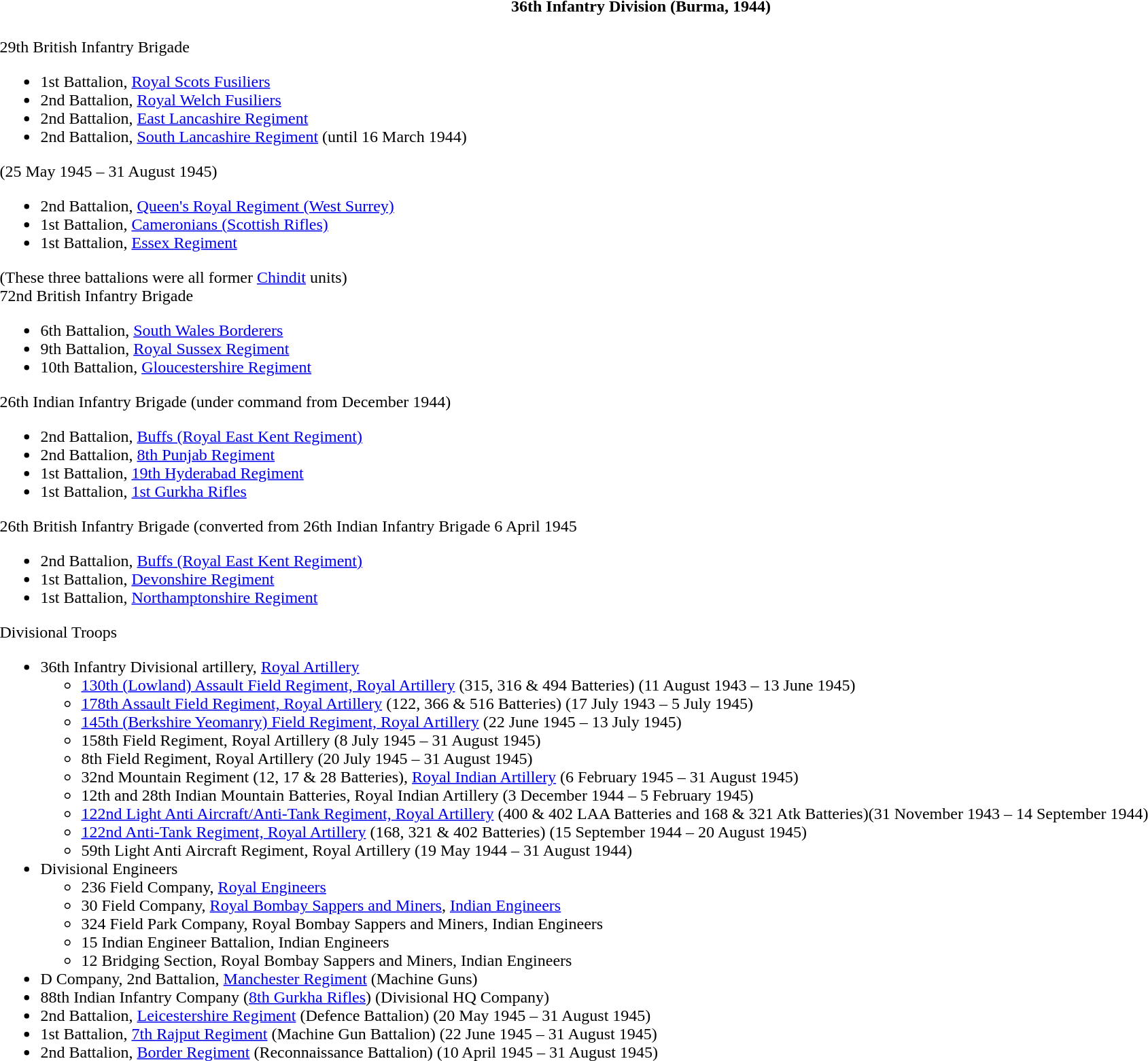<table class="toccolours collapsible collapsed" style="width:100%; background:transparent;">
<tr>
<th colspan=>36th Infantry Division (Burma, 1944)</th>
</tr>
<tr>
<td colspan="2"><br>29th British Infantry Brigade<ul><li>1st Battalion, <a href='#'>Royal Scots Fusiliers</a></li><li>2nd Battalion, <a href='#'>Royal Welch Fusiliers</a></li><li>2nd Battalion, <a href='#'>East Lancashire Regiment</a></li><li>2nd Battalion, <a href='#'>South Lancashire Regiment</a> (until 16 March 1944)</li></ul>(25 May 1945 – 31 August 1945)<ul><li>2nd Battalion, <a href='#'>Queen's Royal Regiment (West Surrey)</a></li><li>1st Battalion, <a href='#'>Cameronians (Scottish Rifles)</a></li><li>1st Battalion, <a href='#'>Essex Regiment</a></li></ul>(These three battalions were all former <a href='#'>Chindit</a> units)<br>72nd British Infantry Brigade<ul><li>6th Battalion, <a href='#'>South Wales Borderers</a></li><li>9th Battalion, <a href='#'>Royal Sussex Regiment</a></li><li>10th Battalion, <a href='#'>Gloucestershire Regiment</a></li></ul>26th Indian Infantry Brigade (under command from December 1944)<ul><li>2nd Battalion, <a href='#'>Buffs (Royal East Kent Regiment)</a></li><li>2nd Battalion, <a href='#'>8th Punjab Regiment</a></li><li>1st Battalion, <a href='#'>19th Hyderabad Regiment</a></li><li>1st Battalion, <a href='#'>1st Gurkha Rifles</a></li></ul>26th British Infantry Brigade (converted from 26th Indian Infantry Brigade 6 April 1945<ul><li>2nd Battalion, <a href='#'>Buffs (Royal East Kent Regiment)</a></li><li>1st Battalion, <a href='#'>Devonshire Regiment</a></li><li>1st Battalion, <a href='#'>Northamptonshire Regiment</a></li></ul>Divisional Troops<ul><li>36th Infantry Divisional artillery, <a href='#'>Royal Artillery</a><ul><li><a href='#'>130th (Lowland) Assault Field Regiment, Royal Artillery</a> (315, 316 & 494 Batteries) (11 August 1943 – 13 June 1945)</li><li><a href='#'>178th Assault Field Regiment, Royal Artillery</a> (122, 366 & 516 Batteries) (17 July 1943 – 5 July 1945)</li><li><a href='#'>145th (Berkshire Yeomanry) Field Regiment, Royal Artillery</a> (22 June 1945 – 13 July 1945)</li><li>158th Field Regiment, Royal Artillery (8 July 1945 – 31 August 1945)</li><li>8th Field Regiment, Royal Artillery (20 July 1945 – 31 August 1945)</li><li>32nd Mountain Regiment (12, 17 & 28 Batteries), <a href='#'>Royal Indian Artillery</a> (6 February 1945 – 31 August 1945)</li><li>12th and 28th Indian Mountain Batteries, Royal Indian Artillery (3 December 1944 – 5 February 1945)</li><li><a href='#'>122nd Light Anti Aircraft/Anti-Tank Regiment, Royal Artillery</a> (400 & 402 LAA Batteries and 168 & 321 Atk Batteries)(31 November 1943 – 14 September 1944)</li><li><a href='#'>122nd Anti-Tank Regiment, Royal Artillery</a> (168, 321 & 402 Batteries) (15 September 1944 – 20 August 1945)</li><li>59th Light Anti Aircraft Regiment, Royal Artillery (19 May 1944 – 31 August 1944)</li></ul></li><li>Divisional Engineers<ul><li>236 Field Company, <a href='#'>Royal Engineers</a></li><li>30 Field Company, <a href='#'>Royal Bombay Sappers and Miners</a>, <a href='#'>Indian Engineers</a></li><li>324 Field Park Company, Royal Bombay Sappers and Miners, Indian Engineers</li><li>15 Indian Engineer Battalion, Indian Engineers</li><li>12 Bridging Section, Royal Bombay Sappers and Miners, Indian Engineers</li></ul></li><li>D Company, 2nd Battalion, <a href='#'>Manchester Regiment</a> (Machine Guns)</li><li>88th Indian Infantry Company (<a href='#'>8th Gurkha Rifles</a>) (Divisional HQ Company)</li><li>2nd Battalion, <a href='#'>Leicestershire Regiment</a> (Defence Battalion) (20 May 1945 – 31 August 1945)</li><li>1st Battalion, <a href='#'>7th Rajput Regiment</a> (Machine Gun Battalion) (22 June 1945 – 31 August 1945)</li><li>2nd Battalion, <a href='#'>Border Regiment</a> (Reconnaissance Battalion) (10 April 1945 – 31 August 1945)</li></ul></td>
</tr>
</table>
